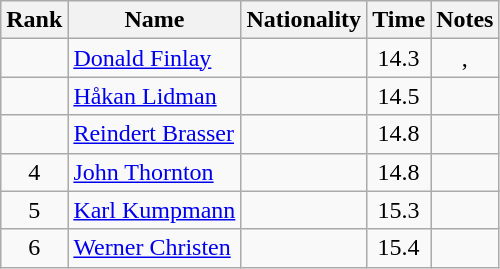<table class="wikitable sortable" style="text-align:center">
<tr>
<th>Rank</th>
<th>Name</th>
<th>Nationality</th>
<th>Time</th>
<th>Notes</th>
</tr>
<tr>
<td></td>
<td align=left><a href='#'>Donald Finlay</a></td>
<td align=left></td>
<td>14.3</td>
<td>, </td>
</tr>
<tr>
<td></td>
<td align=left><a href='#'>Håkan Lidman</a></td>
<td align=left></td>
<td>14.5</td>
<td></td>
</tr>
<tr>
<td></td>
<td align=left><a href='#'>Reindert Brasser</a></td>
<td align=left></td>
<td>14.8</td>
<td></td>
</tr>
<tr>
<td>4</td>
<td align=left><a href='#'>John Thornton</a></td>
<td align=left></td>
<td>14.8</td>
<td></td>
</tr>
<tr>
<td>5</td>
<td align=left><a href='#'>Karl Kumpmann</a></td>
<td align=left></td>
<td>15.3</td>
<td></td>
</tr>
<tr>
<td>6</td>
<td align=left><a href='#'>Werner Christen</a></td>
<td align=left></td>
<td>15.4</td>
<td></td>
</tr>
</table>
